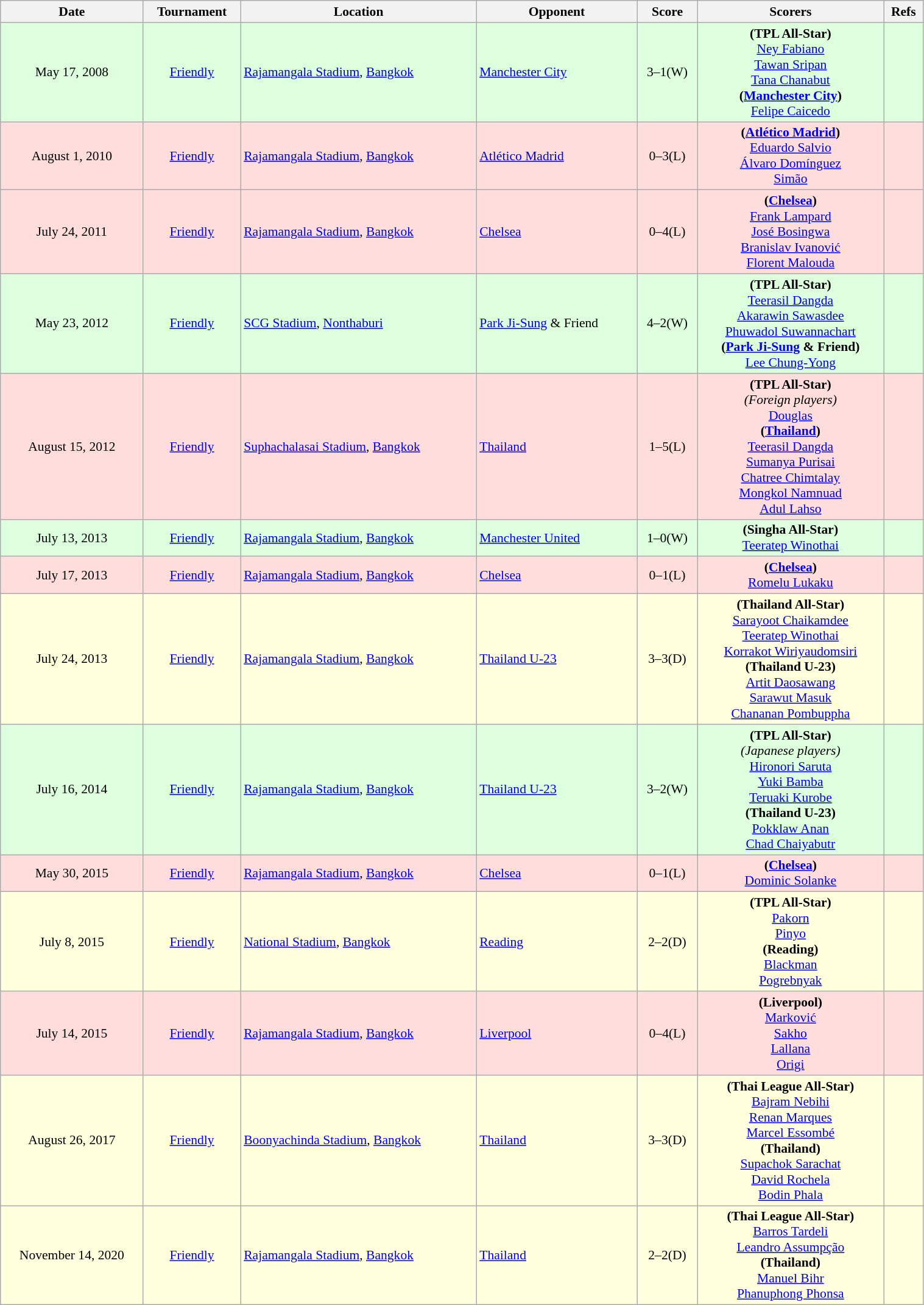<table class="wikitable" width=80% style="font-size: 90%">
<tr>
<th>Date</th>
<th>Tournament</th>
<th>Location</th>
<th>Opponent</th>
<th>Score</th>
<th>Scorers</th>
<th>Refs</th>
</tr>
<tr style="background:#dfd;">
<td style="text-align:center;">May 17, 2008</td>
<td style="text-align:center;"><a href='#'>Friendly</a></td>
<td><a href='#'>Rajamangala Stadium</a>, <a href='#'>Bangkok</a></td>
<td> <a href='#'>Manchester City</a></td>
<td style="text-align:center;">3–1(W)</td>
<td style="text-align:center;"><strong>(TPL All-Star)</strong> <br><a href='#'>Ney Fabiano</a>  <br> <a href='#'>Tawan Sripan</a>  <br> <a href='#'>Tana Chanabut</a>  <br> <strong>(<a href='#'>Manchester City</a>)</strong> <br> <a href='#'>Felipe Caicedo</a> </td>
<td></td>
</tr>
<tr style="background:#fdd;">
<td style="text-align:center;">August 1, 2010</td>
<td style="text-align:center;"><a href='#'>Friendly</a></td>
<td><a href='#'>Rajamangala Stadium</a>, <a href='#'>Bangkok</a></td>
<td> <a href='#'>Atlético Madrid</a></td>
<td style="text-align:center;">0–3(L)</td>
<td style="text-align:center;"><strong>(<a href='#'>Atlético Madrid</a>)</strong> <br><a href='#'>Eduardo Salvio</a>  <br> <a href='#'>Álvaro Domínguez</a>  <br> <a href='#'>Simão</a> </td>
<td></td>
</tr>
<tr style="background:#fdd;">
<td style="text-align:center;">July 24, 2011</td>
<td style="text-align:center;"><a href='#'>Friendly</a></td>
<td><a href='#'>Rajamangala Stadium</a>, <a href='#'>Bangkok</a></td>
<td> <a href='#'>Chelsea</a></td>
<td style="text-align:center;">0–4(L)</td>
<td style="text-align:center;"><strong>(<a href='#'>Chelsea</a>)</strong> <br> <a href='#'>Frank Lampard</a>  <br> <a href='#'>José Bosingwa</a>  <br> <a href='#'>Branislav Ivanović</a>  <br> <a href='#'>Florent Malouda</a> </td>
<td></td>
</tr>
<tr style="background:#dfd;">
<td style="text-align:center;">May 23, 2012</td>
<td style="text-align:center;"><a href='#'>Friendly</a></td>
<td><a href='#'>SCG Stadium</a>, <a href='#'>Nonthaburi</a></td>
<td> <a href='#'>Park Ji-Sung</a> & Friend</td>
<td style="text-align:center;">4–2(W)</td>
<td style="text-align:center;"><strong>(TPL All-Star)</strong> <br><a href='#'>Teerasil Dangda</a>  <br> <a href='#'>Akarawin Sawasdee</a>  <br> <a href='#'>Phuwadol Suwannachart</a>  <br> <strong>(<a href='#'>Park Ji-Sung</a> & Friend)</strong> <br> <a href='#'>Lee Chung-Yong</a> </td>
<td></td>
</tr>
<tr style="background:#fdd;">
<td style="text-align:center;">August 15, 2012</td>
<td style="text-align:center;"><a href='#'>Friendly</a></td>
<td><a href='#'>Suphachalasai Stadium</a>, <a href='#'>Bangkok</a></td>
<td> <a href='#'>Thailand</a></td>
<td style="text-align:center;">1–5(L)</td>
<td style="text-align:center;"><strong>(TPL All-Star)</strong><br><em>(Foreign players)</em><br> <a href='#'>Douglas</a>  <br> <strong>(<a href='#'>Thailand</a>)</strong> <br> <a href='#'>Teerasil Dangda</a>  <br> <a href='#'>Sumanya Purisai</a>  <br> <a href='#'>Chatree Chimtalay</a>  <br> <a href='#'>Mongkol Namnuad</a>  <br> <a href='#'>Adul Lahso</a> </td>
<td></td>
</tr>
<tr style="background:#dfd;">
<td style="text-align:center;">July 13, 2013</td>
<td style="text-align:center;"><a href='#'>Friendly</a></td>
<td><a href='#'>Rajamangala Stadium</a>, <a href='#'>Bangkok</a></td>
<td> <a href='#'>Manchester United</a></td>
<td style="text-align:center;">1–0(W)</td>
<td style="text-align:center;"><strong>(Singha All-Star)</strong> <br><a href='#'>Teeratep Winothai</a> </td>
<td></td>
</tr>
<tr style="background:#fdd;">
<td style="text-align:center;">July 17, 2013</td>
<td style="text-align:center;"><a href='#'>Friendly</a></td>
<td><a href='#'>Rajamangala Stadium</a>, <a href='#'>Bangkok</a></td>
<td> <a href='#'>Chelsea</a></td>
<td style="text-align:center;">0–1(L)</td>
<td style="text-align:center;"><strong>(<a href='#'>Chelsea</a>)</strong> <br><a href='#'>Romelu Lukaku</a> </td>
<td></td>
</tr>
<tr style="background:#ffd;">
<td style="text-align:center;">July 24, 2013</td>
<td style="text-align:center;"><a href='#'>Friendly</a></td>
<td><a href='#'>Rajamangala Stadium</a>, <a href='#'>Bangkok</a></td>
<td> <a href='#'>Thailand U-23</a></td>
<td style="text-align:center;">3–3(D)</td>
<td style="text-align:center;"><strong>(Thailand All-Star)</strong><br> <a href='#'>Sarayoot Chaikamdee</a>  <br> <a href='#'>Teeratep Winothai</a>  <br> <a href='#'>Korrakot Wiriyaudomsiri</a>  <br> <strong>(Thailand U-23)</strong><br> <a href='#'>Artit Daosawang</a>  <br> <a href='#'>Sarawut Masuk</a>  <br> <a href='#'>Chananan Pombuppha</a> </td>
<td></td>
</tr>
<tr style="background:#dfd;">
<td style="text-align:center;">July 16, 2014</td>
<td style="text-align:center;"><a href='#'>Friendly</a></td>
<td><a href='#'>Rajamangala Stadium</a>, <a href='#'>Bangkok</a></td>
<td> <a href='#'>Thailand U-23</a></td>
<td style="text-align:center;">3–2(W)</td>
<td style="text-align:center;"><strong>(TPL All-Star)</strong><br><em>(Japanese players)</em><br> <a href='#'>Hironori Saruta</a>  <br> <a href='#'>Yuki Bamba</a>  <br> <a href='#'>Teruaki Kurobe</a>  <br><strong>(Thailand U-23)</strong><br> <a href='#'>Pokklaw Anan</a>  <br> <a href='#'>Chad Chaiyabutr</a> </td>
<td></td>
</tr>
<tr style="background:#fdd;">
<td style="text-align:center;">May 30, 2015</td>
<td style="text-align:center;"><a href='#'>Friendly</a></td>
<td><a href='#'>Rajamangala Stadium</a>, <a href='#'>Bangkok</a></td>
<td> <a href='#'>Chelsea</a></td>
<td style="text-align:center;">0–1(L)</td>
<td style="text-align:center;"><strong>(<a href='#'>Chelsea</a>)</strong> <br><a href='#'>Dominic Solanke</a> </td>
<td></td>
</tr>
<tr style="background:#ffd;">
<td style="text-align:center;">July 8, 2015</td>
<td style="text-align:center;"><a href='#'>Friendly</a></td>
<td><a href='#'>National Stadium</a>, <a href='#'>Bangkok</a></td>
<td> <a href='#'>Reading</a></td>
<td style="text-align:center;">2–2(D)</td>
<td style="text-align:center;"><strong>(TPL All-Star)</strong><br><a href='#'>Pakorn</a> <br><a href='#'>Pinyo</a>  <br><strong>(Reading)</strong><br> <a href='#'>Blackman</a> <br><a href='#'>Pogrebnyak</a> </td>
<td></td>
</tr>
<tr style="background:#fdd;">
<td style="text-align:center;">July 14, 2015</td>
<td style="text-align:center;"><a href='#'>Friendly</a></td>
<td><a href='#'>Rajamangala Stadium</a>, <a href='#'>Bangkok</a></td>
<td> <a href='#'>Liverpool</a></td>
<td style="text-align:center;">0–4(L)</td>
<td style="text-align:center;"><strong>(Liverpool)</strong><br> <a href='#'>Marković</a> <br><a href='#'>Sakho</a> <br><a href='#'>Lallana</a> <br><a href='#'>Origi</a> </td>
<td></td>
</tr>
<tr style="background:#ffd;">
<td style="text-align:center;">August 26, 2017</td>
<td style="text-align:center;"><a href='#'>Friendly</a></td>
<td><a href='#'>Boonyachinda Stadium</a>, <a href='#'>Bangkok</a></td>
<td> <a href='#'>Thailand</a></td>
<td style="text-align:center;">3–3(D)</td>
<td style="text-align:center;"><strong>(Thai League All-Star)</strong> <br> <a href='#'>Bajram Nebihi</a>  <br><a href='#'>Renan Marques</a>  <br><a href='#'>Marcel Essombé</a>  <br> <strong>(Thailand)</strong><br> <a href='#'>Supachok Sarachat</a>  <br> <a href='#'>David Rochela</a>  <br><a href='#'>Bodin Phala</a> </td>
<td></td>
</tr>
<tr style="background:#ffd;">
<td style="text-align:center;">November 14, 2020</td>
<td style="text-align:center;"><a href='#'>Friendly</a></td>
<td><a href='#'>Rajamangala Stadium</a>, <a href='#'>Bangkok</a></td>
<td> <a href='#'>Thailand</a></td>
<td style="text-align:center;">2–2(D)</td>
<td style="text-align:center;"><strong>(Thai League All-Star)</strong> <br> <a href='#'>Barros Tardeli</a>  <br><a href='#'>Leandro Assumpção</a>  <br> <strong>(Thailand)</strong><br> <a href='#'>Manuel Bihr</a>  <br> <a href='#'>Phanuphong Phonsa</a> </td>
<td></td>
</tr>
</table>
